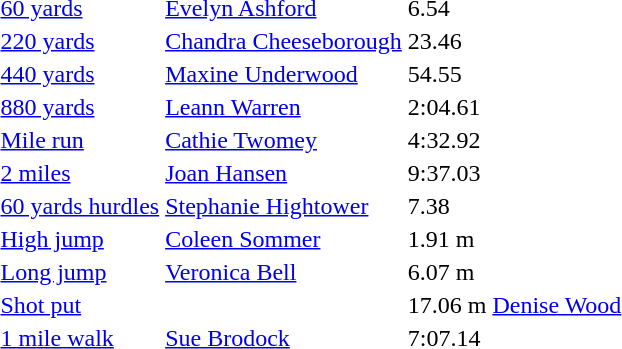<table>
<tr>
<td><a href='#'>60 yards</a></td>
<td><a href='#'>Evelyn Ashford</a></td>
<td>6.54</td>
<td></td>
<td></td>
<td></td>
<td></td>
</tr>
<tr>
<td><a href='#'>220 yards</a></td>
<td><a href='#'>Chandra Cheeseborough</a></td>
<td>23.46</td>
<td></td>
<td></td>
<td></td>
<td></td>
</tr>
<tr>
<td><a href='#'>440 yards</a></td>
<td><a href='#'>Maxine Underwood</a></td>
<td>54.55</td>
<td></td>
<td></td>
<td></td>
<td></td>
</tr>
<tr>
<td><a href='#'>880 yards</a></td>
<td><a href='#'>Leann Warren</a></td>
<td>2:04.61</td>
<td></td>
<td></td>
<td></td>
<td></td>
</tr>
<tr>
<td><a href='#'>Mile run</a></td>
<td><a href='#'>Cathie Twomey</a></td>
<td>4:32.92</td>
<td></td>
<td></td>
<td></td>
<td></td>
</tr>
<tr>
<td><a href='#'>2 miles</a></td>
<td><a href='#'>Joan Hansen</a></td>
<td>9:37.03</td>
<td></td>
<td></td>
<td></td>
<td></td>
</tr>
<tr>
<td><a href='#'>60 yards hurdles</a></td>
<td><a href='#'>Stephanie Hightower</a></td>
<td>7.38</td>
<td></td>
<td></td>
<td></td>
<td></td>
</tr>
<tr>
<td><a href='#'>High jump</a></td>
<td><a href='#'>Coleen Sommer</a></td>
<td>1.91 m</td>
<td></td>
<td></td>
<td></td>
<td></td>
</tr>
<tr>
<td><a href='#'>Long jump</a></td>
<td><a href='#'>Veronica Bell</a></td>
<td>6.07 m</td>
<td></td>
<td></td>
<td></td>
<td></td>
</tr>
<tr>
<td><a href='#'>Shot put</a></td>
<td></td>
<td>17.06 m</td>
<td><a href='#'>Denise Wood</a></td>
<td></td>
<td></td>
<td></td>
</tr>
<tr>
<td><a href='#'>1 mile walk</a></td>
<td><a href='#'>Sue Brodock</a></td>
<td>7:07.14</td>
<td></td>
<td></td>
<td></td>
<td></td>
</tr>
</table>
